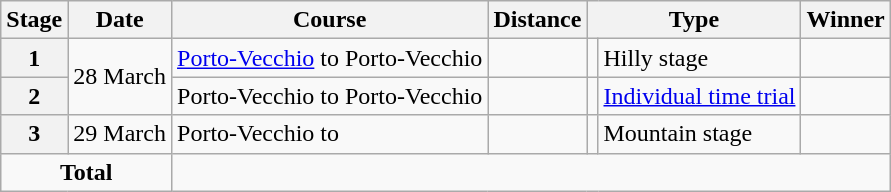<table class="wikitable">
<tr>
<th>Stage</th>
<th>Date</th>
<th>Course</th>
<th>Distance</th>
<th colspan="2">Type</th>
<th>Winner</th>
</tr>
<tr>
<th>1</th>
<td style="text-align:right;" rowspan="2">28 March</td>
<td><a href='#'>Porto-Vecchio</a> to Porto-Vecchio</td>
<td style="text-align:center;"></td>
<td></td>
<td>Hilly stage</td>
<td></td>
</tr>
<tr>
<th>2</th>
<td>Porto-Vecchio to Porto-Vecchio</td>
<td style="text-align:center;"></td>
<td></td>
<td><a href='#'>Individual time trial</a></td>
<td></td>
</tr>
<tr>
<th>3</th>
<td align=right>29 March</td>
<td>Porto-Vecchio to </td>
<td style="text-align:center;"></td>
<td></td>
<td>Mountain stage</td>
<td></td>
</tr>
<tr>
<td colspan="2" style="text-align:center;"><strong>Total</strong></td>
<td colspan="5" style="text-align:center;"></td>
</tr>
</table>
